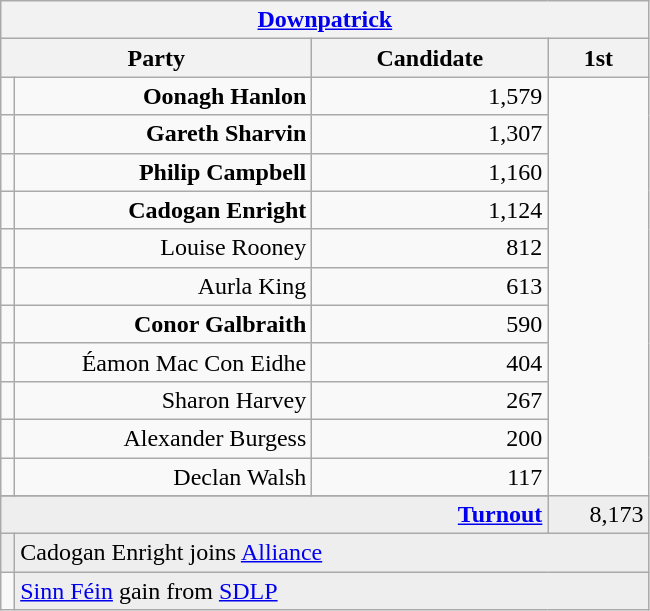<table class="wikitable">
<tr>
<th colspan="4" align="center"><a href='#'>Downpatrick</a></th>
</tr>
<tr>
<th colspan="2" align="center" width=200>Party</th>
<th width=150>Candidate</th>
<th width=60>1st </th>
</tr>
<tr>
<td></td>
<td align="right"><strong>Oonagh Hanlon</strong></td>
<td align="right">1,579</td>
</tr>
<tr>
<td></td>
<td align="right"><strong>Gareth Sharvin</strong></td>
<td align="right">1,307</td>
</tr>
<tr>
<td></td>
<td align="right"><strong>Philip Campbell</strong></td>
<td align="right">1,160</td>
</tr>
<tr>
<td></td>
<td align="right"><strong>Cadogan Enright</strong></td>
<td align="right">1,124</td>
</tr>
<tr>
<td></td>
<td align="right">Louise Rooney</td>
<td align="right">812</td>
</tr>
<tr>
<td></td>
<td align="right">Aurla King</td>
<td align="right">613</td>
</tr>
<tr>
<td></td>
<td align="right"><strong>Conor Galbraith</strong></td>
<td align="right">590</td>
</tr>
<tr>
<td></td>
<td align="right">Éamon Mac Con Eidhe</td>
<td align="right">404</td>
</tr>
<tr>
<td></td>
<td align="right">Sharon Harvey</td>
<td align="right">267</td>
</tr>
<tr>
<td></td>
<td align="right">Alexander Burgess</td>
<td align="right">200</td>
</tr>
<tr>
<td></td>
<td align="right">Declan Walsh</td>
<td align="right">117</td>
</tr>
<tr>
</tr>
<tr bgcolor="EEEEEE">
<td colspan=3 align="right"><strong><a href='#'>Turnout</a></strong></td>
<td align="right">8,173</td>
</tr>
<tr bgcolor="EEEEEE">
<td bgcolor=></td>
<td colspan=3 bgcolor="EEEEEE">Cadogan Enright joins <a href='#'>Alliance</a></td>
</tr>
<tr>
<td bgcolor=></td>
<td colspan=4 bgcolor="EEEEEE"><a href='#'>Sinn Féin</a> gain from <a href='#'>SDLP</a></td>
</tr>
</table>
